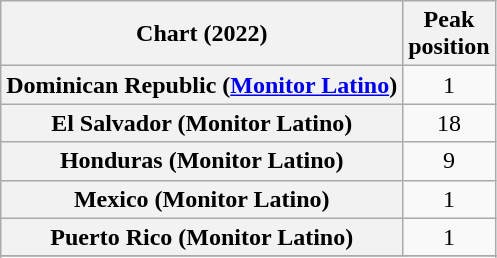<table class="wikitable sortable plainrowheaders" style="text-align:center">
<tr>
<th scope="col">Chart (2022)</th>
<th scope="col">Peak<br> position</th>
</tr>
<tr>
<th scope="row">Dominican Republic (<a href='#'>Monitor Latino</a>)</th>
<td>1</td>
</tr>
<tr>
<th scope="row">El Salvador (Monitor Latino)</th>
<td>18</td>
</tr>
<tr>
<th scope="row">Honduras (Monitor Latino)</th>
<td>9</td>
</tr>
<tr>
<th scope="row">Mexico (Monitor Latino)</th>
<td>1</td>
</tr>
<tr>
<th scope="row">Puerto Rico (Monitor Latino)</th>
<td>1</td>
</tr>
<tr>
</tr>
<tr>
</tr>
</table>
